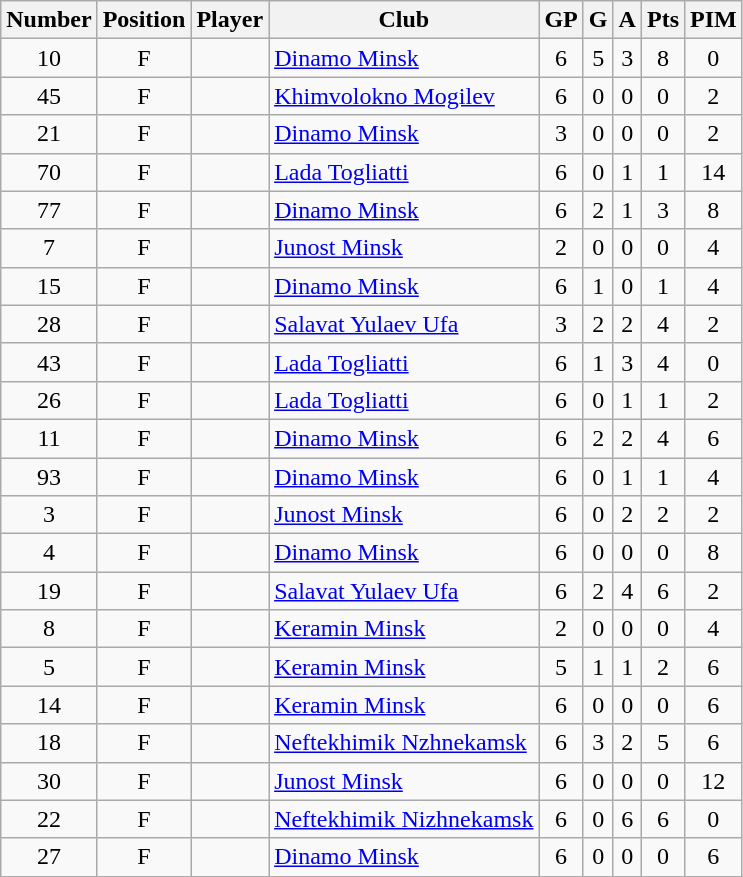<table class="wikitable sortable" style="text-align:center; padding:4px; border-spacing=0;">
<tr>
<th>Number</th>
<th>Position</th>
<th>Player</th>
<th>Club</th>
<th>GP</th>
<th>G</th>
<th>A</th>
<th>Pts</th>
<th>PIM</th>
</tr>
<tr>
<td>10</td>
<td>F</td>
<td align=left></td>
<td align=left><a href='#'>Dinamo Minsk</a></td>
<td>6</td>
<td>5</td>
<td>3</td>
<td>8</td>
<td>0</td>
</tr>
<tr>
<td>45</td>
<td>F</td>
<td align=left></td>
<td align=left><a href='#'>Khimvolokno Mogilev</a></td>
<td>6</td>
<td>0</td>
<td>0</td>
<td>0</td>
<td>2</td>
</tr>
<tr>
<td>21</td>
<td>F</td>
<td align=left></td>
<td align=left><a href='#'>Dinamo Minsk</a></td>
<td>3</td>
<td>0</td>
<td>0</td>
<td>0</td>
<td>2</td>
</tr>
<tr>
<td>70</td>
<td>F</td>
<td align=left></td>
<td align=left><a href='#'>Lada Togliatti</a></td>
<td>6</td>
<td>0</td>
<td>1</td>
<td>1</td>
<td>14</td>
</tr>
<tr>
<td>77</td>
<td>F</td>
<td align=left></td>
<td align=left><a href='#'>Dinamo Minsk</a></td>
<td>6</td>
<td>2</td>
<td>1</td>
<td>3</td>
<td>8</td>
</tr>
<tr>
<td>7</td>
<td>F</td>
<td align=left></td>
<td align=left><a href='#'>Junost Minsk</a></td>
<td>2</td>
<td>0</td>
<td>0</td>
<td>0</td>
<td>4</td>
</tr>
<tr>
<td>15</td>
<td>F</td>
<td align=left></td>
<td align=left><a href='#'>Dinamo Minsk</a></td>
<td>6</td>
<td>1</td>
<td>0</td>
<td>1</td>
<td>4</td>
</tr>
<tr>
<td>28</td>
<td>F</td>
<td align=left></td>
<td align=left><a href='#'>Salavat Yulaev Ufa</a></td>
<td>3</td>
<td>2</td>
<td>2</td>
<td>4</td>
<td>2</td>
</tr>
<tr>
<td>43</td>
<td>F</td>
<td align=left></td>
<td align=left><a href='#'>Lada Togliatti</a></td>
<td>6</td>
<td>1</td>
<td>3</td>
<td>4</td>
<td>0</td>
</tr>
<tr>
<td>26</td>
<td>F</td>
<td align=left></td>
<td align=left><a href='#'>Lada Togliatti</a></td>
<td>6</td>
<td>0</td>
<td>1</td>
<td>1</td>
<td>2</td>
</tr>
<tr>
<td>11</td>
<td>F</td>
<td align=left></td>
<td align=left><a href='#'>Dinamo Minsk</a></td>
<td>6</td>
<td>2</td>
<td>2</td>
<td>4</td>
<td>6</td>
</tr>
<tr>
<td>93</td>
<td>F</td>
<td align=left></td>
<td align=left><a href='#'>Dinamo Minsk</a></td>
<td>6</td>
<td>0</td>
<td>1</td>
<td>1</td>
<td>4</td>
</tr>
<tr>
<td>3</td>
<td>F</td>
<td align=left></td>
<td align=left><a href='#'>Junost Minsk</a></td>
<td>6</td>
<td>0</td>
<td>2</td>
<td>2</td>
<td>2</td>
</tr>
<tr>
<td>4</td>
<td>F</td>
<td align=left></td>
<td align=left><a href='#'>Dinamo Minsk</a></td>
<td>6</td>
<td>0</td>
<td>0</td>
<td>0</td>
<td>8</td>
</tr>
<tr>
<td>19</td>
<td>F</td>
<td align=left></td>
<td align=left><a href='#'>Salavat Yulaev Ufa</a></td>
<td>6</td>
<td>2</td>
<td>4</td>
<td>6</td>
<td>2</td>
</tr>
<tr>
<td>8</td>
<td>F</td>
<td align=left></td>
<td align=left><a href='#'>Keramin Minsk</a></td>
<td>2</td>
<td>0</td>
<td>0</td>
<td>0</td>
<td>4</td>
</tr>
<tr>
<td>5</td>
<td>F</td>
<td align=left></td>
<td align=left><a href='#'>Keramin Minsk</a></td>
<td>5</td>
<td>1</td>
<td>1</td>
<td>2</td>
<td>6</td>
</tr>
<tr>
<td>14</td>
<td>F</td>
<td align=left></td>
<td align=left><a href='#'>Keramin Minsk</a></td>
<td>6</td>
<td>0</td>
<td>0</td>
<td>0</td>
<td>6</td>
</tr>
<tr>
<td>18</td>
<td>F</td>
<td align=left></td>
<td align=left><a href='#'>Neftekhimik Nzhnekamsk</a></td>
<td>6</td>
<td>3</td>
<td>2</td>
<td>5</td>
<td>6</td>
</tr>
<tr>
<td>30</td>
<td>F</td>
<td align=left></td>
<td align=left><a href='#'>Junost Minsk</a></td>
<td>6</td>
<td>0</td>
<td>0</td>
<td>0</td>
<td>12</td>
</tr>
<tr>
<td>22</td>
<td>F</td>
<td align=left></td>
<td align=left><a href='#'>Neftekhimik Nizhnekamsk</a></td>
<td>6</td>
<td>0</td>
<td>6</td>
<td>6</td>
<td>0</td>
</tr>
<tr>
<td>27</td>
<td>F</td>
<td align=left></td>
<td align=left><a href='#'>Dinamo Minsk</a></td>
<td>6</td>
<td>0</td>
<td>0</td>
<td>0</td>
<td>6</td>
</tr>
</table>
